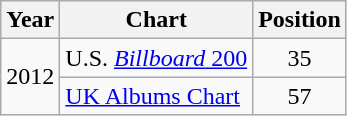<table class="wikitable">
<tr>
<th>Year</th>
<th>Chart</th>
<th>Position</th>
</tr>
<tr>
<td rowspan="2">2012</td>
<td>U.S. <a href='#'><em>Billboard</em> 200</a></td>
<td align="center">35</td>
</tr>
<tr>
<td><a href='#'>UK Albums Chart</a></td>
<td align="center">57</td>
</tr>
</table>
